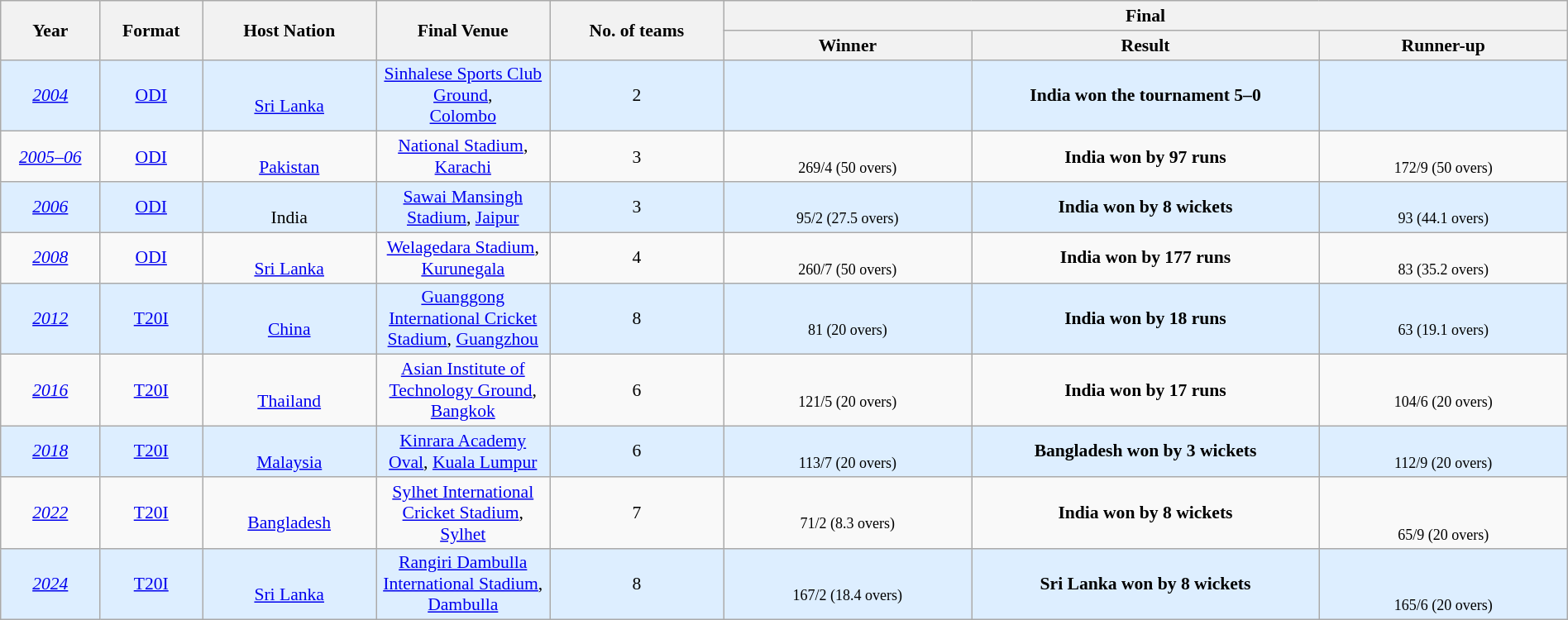<table class="wikitable sortable" style="font-size:90%; width: 100%; text-align: center;">
<tr>
<th rowspan=2 width=4%>Year</th>
<th rowspan=2 width=4%>Format</th>
<th rowspan=2 width=7%>Host Nation</th>
<th rowspan=2 width=7%>Final Venue</th>
<th rowspan=2 width=7%>No. of teams</th>
<th colspan=3>Final</th>
</tr>
<tr>
<th width=10%>Winner</th>
<th width=14%>Result</th>
<th width=10%>Runner-up</th>
</tr>
<tr style="background:#ddeeff">
<td><em><a href='#'>2004</a></em></td>
<td><a href='#'>ODI</a></td>
<td><br><a href='#'>Sri Lanka</a></td>
<td><a href='#'>Sinhalese Sports Club Ground</a>,<br><a href='#'>Colombo</a></td>
<td>2</td>
<td></td>
<td><strong>India won the tournament 5–0</strong></td>
<td><br></td>
</tr>
<tr>
<td><em><a href='#'>2005–06</a></em></td>
<td><a href='#'>ODI</a></td>
<td><br><a href='#'>Pakistan</a></td>
<td><a href='#'>National Stadium</a>,<br><a href='#'>Karachi</a></td>
<td>3</td>
<td><br><small>269/4 (50 overs)</small></td>
<td><strong>India won by 97 runs</strong><br></td>
<td><br><small>172/9 (50 overs)</small></td>
</tr>
<tr style="background:#ddeeff">
<td><em><a href='#'>2006</a></em></td>
<td><a href='#'>ODI</a></td>
<td><br>India</td>
<td><a href='#'>Sawai Mansingh Stadium</a>, <a href='#'>Jaipur</a></td>
<td>3</td>
<td><br><small>95/2 (27.5 overs)</small></td>
<td><strong>India won by 8 wickets</strong><br></td>
<td><br><small>93 (44.1 overs)</small></td>
</tr>
<tr>
<td><em><a href='#'>2008</a></em></td>
<td><a href='#'>ODI</a></td>
<td><br><a href='#'>Sri Lanka</a></td>
<td><a href='#'>Welagedara Stadium</a>, <a href='#'>Kurunegala</a></td>
<td>4</td>
<td><br><small>260/7 (50 overs)</small></td>
<td><strong>India won by 177 runs</strong><br></td>
<td><br><small>83 (35.2 overs)</small></td>
</tr>
<tr style="background:#ddeeff">
<td><em><a href='#'>2012</a></em></td>
<td><a href='#'>T20I</a></td>
<td><br><a href='#'>China</a></td>
<td><a href='#'>Guanggong International Cricket Stadium</a>, <a href='#'>Guangzhou</a></td>
<td>8</td>
<td><br><small>81 (20 overs)</small></td>
<td><strong>India won by 18 runs</strong><br></td>
<td><br><small>63 (19.1 overs)</small></td>
</tr>
<tr>
<td><em><a href='#'>2016</a></em></td>
<td><a href='#'>T20I</a></td>
<td><br><a href='#'>Thailand</a></td>
<td><a href='#'>Asian Institute of Technology Ground</a>, <a href='#'>Bangkok</a></td>
<td>6</td>
<td><br><small>121/5 (20 overs)</small></td>
<td><strong>India won by 17 runs</strong><br></td>
<td><br><small>104/6 (20 overs)</small></td>
</tr>
<tr style="background:#ddeeff">
<td><em><a href='#'>2018</a></em></td>
<td><a href='#'>T20I</a></td>
<td><br><a href='#'>Malaysia</a></td>
<td><a href='#'>Kinrara Academy Oval</a>, <a href='#'>Kuala Lumpur</a></td>
<td>6</td>
<td><br><small>113/7 (20 overs)</small></td>
<td><strong>Bangladesh won by 3 wickets</strong><br></td>
<td><br><small>112/9 (20 overs)</small></td>
</tr>
<tr>
<td><em><a href='#'>2022</a></em></td>
<td><a href='#'>T20I</a></td>
<td><br><a href='#'>Bangladesh </a></td>
<td><a href='#'>Sylhet International Cricket Stadium</a>, <a href='#'>Sylhet</a></td>
<td>7</td>
<td><br><small>71/2 (8.3 overs)</small></td>
<td><strong>India won by 8 wickets</strong><br></td>
<td><br><br><small>65/9 (20 overs)</small></td>
</tr>
<tr style="background:#ddeeff">
<td><em><a href='#'>2024</a></em></td>
<td><a href='#'>T20I</a></td>
<td><br><a href='#'>Sri Lanka</a></td>
<td><a href='#'>Rangiri Dambulla International Stadium</a>, <a href='#'>Dambulla</a></td>
<td>8</td>
<td><br><small>167/2 (18.4 overs)</small></td>
<td><strong>Sri Lanka won by 8 wickets</strong><br></td>
<td><br><br><small>165/6 (20 overs)</small></td>
</tr>
</table>
